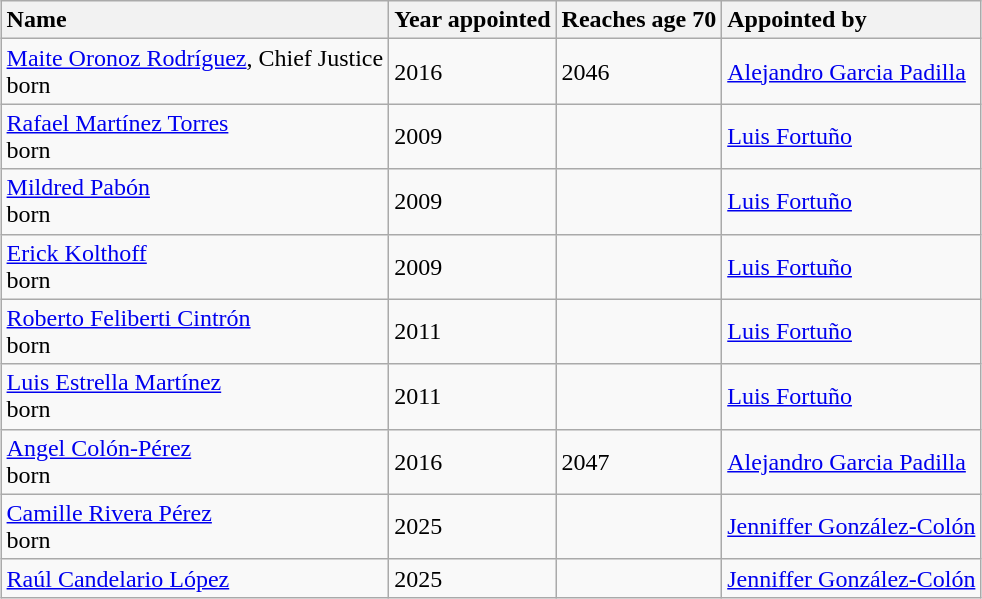<table class="wikitable sortable" style="margin: 0 auto">
<tr>
<th style="text-align: left">Name</th>
<th style="text-align: left">Year appointed</th>
<th style="text-align: left">Reaches age 70</th>
<th style="text-align: left">Appointed by</th>
</tr>
<tr>
<td><a href='#'>Maite Oronoz Rodríguez</a>, Chief Justice<br>born </td>
<td>2016</td>
<td>2046</td>
<td><a href='#'>Alejandro Garcia Padilla</a></td>
</tr>
<tr>
<td><a href='#'>Rafael Martínez Torres</a><br>born </td>
<td>2009</td>
<td></td>
<td><a href='#'>Luis Fortuño</a></td>
</tr>
<tr>
<td><a href='#'>Mildred Pabón</a><br>born </td>
<td>2009</td>
<td></td>
<td><a href='#'>Luis Fortuño</a></td>
</tr>
<tr>
<td><a href='#'>Erick Kolthoff</a><br>born </td>
<td>2009</td>
<td></td>
<td><a href='#'>Luis Fortuño</a></td>
</tr>
<tr>
<td><a href='#'>Roberto Feliberti Cintrón</a><br>born </td>
<td>2011</td>
<td></td>
<td><a href='#'>Luis Fortuño</a></td>
</tr>
<tr>
<td><a href='#'>Luis Estrella Martínez</a><br>born </td>
<td>2011</td>
<td></td>
<td><a href='#'>Luis Fortuño</a></td>
</tr>
<tr>
<td><a href='#'>Angel Colón-Pérez</a><br>born </td>
<td>2016</td>
<td>2047</td>
<td><a href='#'>Alejandro Garcia Padilla</a></td>
</tr>
<tr>
<td><a href='#'>Camille Rivera Pérez</a><br>born </td>
<td>2025</td>
<td></td>
<td><a href='#'>Jenniffer González-Colón</a></td>
</tr>
<tr>
<td><a href='#'>Raúl Candelario López</a></td>
<td>2025</td>
<td align="center"></td>
<td><a href='#'>Jenniffer González-Colón</a></td>
</tr>
</table>
